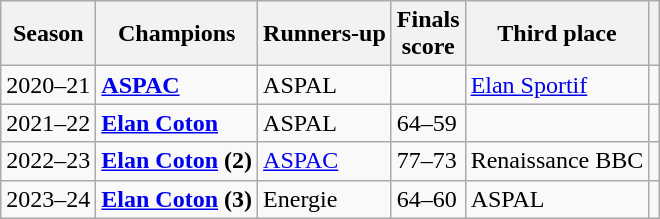<table class="wikitable">
<tr>
<th>Season</th>
<th>Champions</th>
<th>Runners-up</th>
<th>Finals <br>score</th>
<th>Third place</th>
<th></th>
</tr>
<tr>
<td align=center>2020–21</td>
<td><strong><a href='#'>ASPAC</a></strong></td>
<td>ASPAL</td>
<td></td>
<td><a href='#'>Elan Sportif</a></td>
<td align=center></td>
</tr>
<tr>
<td>2021–22</td>
<td><strong><a href='#'>Elan Coton</a></strong></td>
<td>ASPAL</td>
<td>64–59</td>
<td></td>
<td style="text-align:center;"></td>
</tr>
<tr>
<td>2022–23</td>
<td><strong><a href='#'>Elan Coton</a> (2)</strong></td>
<td><a href='#'>ASPAC</a></td>
<td>77–73</td>
<td>Renaissance BBC</td>
<td align="center"></td>
</tr>
<tr>
<td>2023–24</td>
<td><strong><a href='#'>Elan Coton</a> (3)</strong></td>
<td>Energie</td>
<td>64–60</td>
<td>ASPAL</td>
<td align="center"></td>
</tr>
</table>
